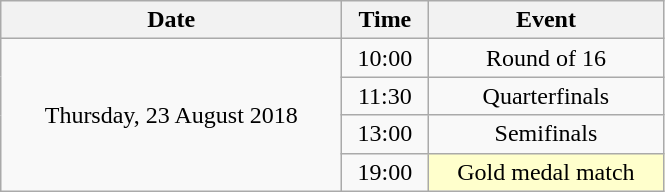<table class = "wikitable" style="text-align:center;">
<tr>
<th width=220>Date</th>
<th width=50>Time</th>
<th width=150>Event</th>
</tr>
<tr>
<td rowspan=4>Thursday, 23 August 2018</td>
<td>10:00</td>
<td>Round of 16</td>
</tr>
<tr>
<td>11:30</td>
<td>Quarterfinals</td>
</tr>
<tr>
<td>13:00</td>
<td>Semifinals</td>
</tr>
<tr>
<td>19:00</td>
<td bgcolor=ffffcc>Gold medal match</td>
</tr>
</table>
